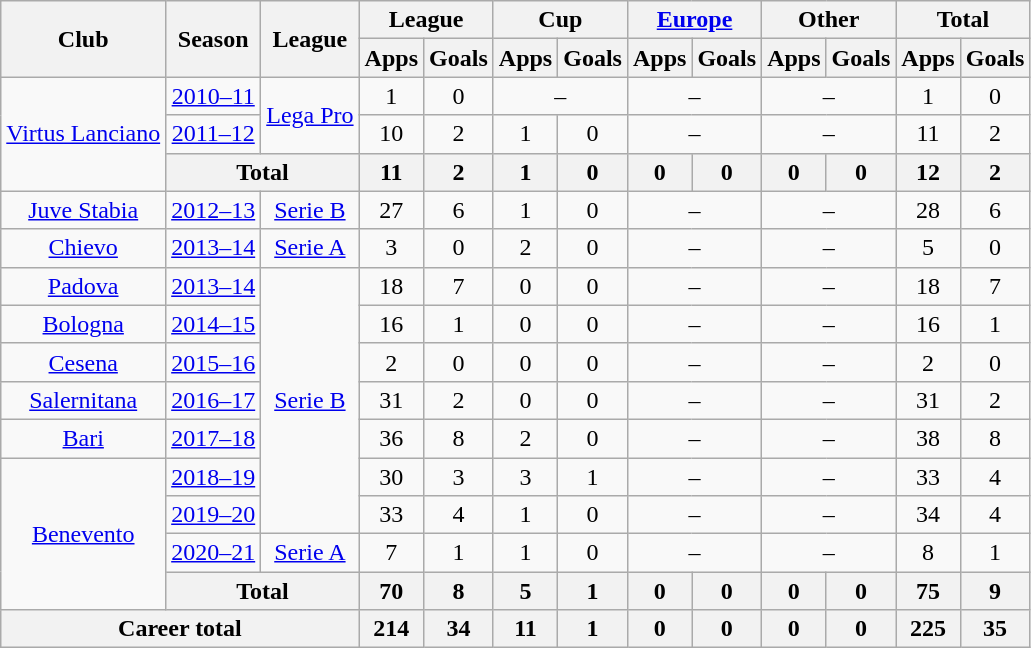<table class="wikitable" style="text-align: center">
<tr>
<th rowspan="2">Club</th>
<th rowspan="2">Season</th>
<th rowspan="2">League</th>
<th colspan="2">League</th>
<th colspan="2">Cup</th>
<th colspan="2"><a href='#'>Europe</a></th>
<th colspan="2">Other</th>
<th colspan="2">Total</th>
</tr>
<tr>
<th>Apps</th>
<th>Goals</th>
<th>Apps</th>
<th>Goals</th>
<th>Apps</th>
<th>Goals</th>
<th>Apps</th>
<th>Goals</th>
<th>Apps</th>
<th>Goals</th>
</tr>
<tr>
<td rowspan="3"><a href='#'>Virtus Lanciano</a></td>
<td><a href='#'>2010–11</a></td>
<td rowspan="2"><a href='#'>Lega Pro</a></td>
<td>1</td>
<td>0</td>
<td colspan="2">–</td>
<td colspan="2">–</td>
<td colspan="2">–</td>
<td>1</td>
<td>0</td>
</tr>
<tr>
<td><a href='#'>2011–12</a></td>
<td>10</td>
<td>2</td>
<td>1</td>
<td>0</td>
<td colspan="2">–</td>
<td colspan="2">–</td>
<td>11</td>
<td>2</td>
</tr>
<tr>
<th colspan="2">Total</th>
<th>11</th>
<th>2</th>
<th>1</th>
<th>0</th>
<th>0</th>
<th>0</th>
<th>0</th>
<th>0</th>
<th>12</th>
<th>2</th>
</tr>
<tr>
<td><a href='#'>Juve Stabia</a></td>
<td><a href='#'>2012–13</a></td>
<td><a href='#'>Serie B</a></td>
<td>27</td>
<td>6</td>
<td>1</td>
<td>0</td>
<td colspan="2">–</td>
<td colspan="2">–</td>
<td>28</td>
<td>6</td>
</tr>
<tr>
<td><a href='#'>Chievo</a></td>
<td><a href='#'>2013–14</a></td>
<td><a href='#'>Serie A</a></td>
<td>3</td>
<td>0</td>
<td>2</td>
<td>0</td>
<td colspan="2">–</td>
<td colspan="2">–</td>
<td>5</td>
<td>0</td>
</tr>
<tr>
<td><a href='#'>Padova</a></td>
<td><a href='#'>2013–14</a></td>
<td rowspan="7"><a href='#'>Serie B</a></td>
<td>18</td>
<td>7</td>
<td>0</td>
<td>0</td>
<td colspan="2">–</td>
<td colspan="2">–</td>
<td>18</td>
<td>7</td>
</tr>
<tr>
<td><a href='#'>Bologna</a></td>
<td><a href='#'>2014–15</a></td>
<td>16</td>
<td>1</td>
<td>0</td>
<td>0</td>
<td colspan="2">–</td>
<td colspan="2">–</td>
<td>16</td>
<td>1</td>
</tr>
<tr>
<td><a href='#'>Cesena</a></td>
<td><a href='#'>2015–16</a></td>
<td>2</td>
<td>0</td>
<td>0</td>
<td>0</td>
<td colspan="2">–</td>
<td colspan="2">–</td>
<td>2</td>
<td>0</td>
</tr>
<tr>
<td><a href='#'>Salernitana</a></td>
<td><a href='#'>2016–17</a></td>
<td>31</td>
<td>2</td>
<td>0</td>
<td>0</td>
<td colspan="2">–</td>
<td colspan="2">–</td>
<td>31</td>
<td>2</td>
</tr>
<tr>
<td><a href='#'>Bari</a></td>
<td><a href='#'>2017–18</a></td>
<td>36</td>
<td>8</td>
<td>2</td>
<td>0</td>
<td colspan="2">–</td>
<td colspan="2">–</td>
<td>38</td>
<td>8</td>
</tr>
<tr>
<td rowspan="4"><a href='#'>Benevento</a></td>
<td><a href='#'>2018–19</a></td>
<td>30</td>
<td>3</td>
<td>3</td>
<td>1</td>
<td colspan="2">–</td>
<td colspan="2">–</td>
<td>33</td>
<td>4</td>
</tr>
<tr>
<td><a href='#'>2019–20</a></td>
<td>33</td>
<td>4</td>
<td>1</td>
<td>0</td>
<td colspan="2">–</td>
<td colspan="2">–</td>
<td>34</td>
<td>4</td>
</tr>
<tr>
<td><a href='#'>2020–21</a></td>
<td><a href='#'>Serie A</a></td>
<td>7</td>
<td>1</td>
<td>1</td>
<td>0</td>
<td colspan="2">–</td>
<td colspan="2">–</td>
<td>8</td>
<td>1</td>
</tr>
<tr>
<th colspan="2">Total</th>
<th>70</th>
<th>8</th>
<th>5</th>
<th>1</th>
<th>0</th>
<th>0</th>
<th>0</th>
<th>0</th>
<th>75</th>
<th>9</th>
</tr>
<tr>
<th colspan="3">Career total</th>
<th>214</th>
<th>34</th>
<th>11</th>
<th>1</th>
<th>0</th>
<th>0</th>
<th>0</th>
<th>0</th>
<th>225</th>
<th>35</th>
</tr>
</table>
